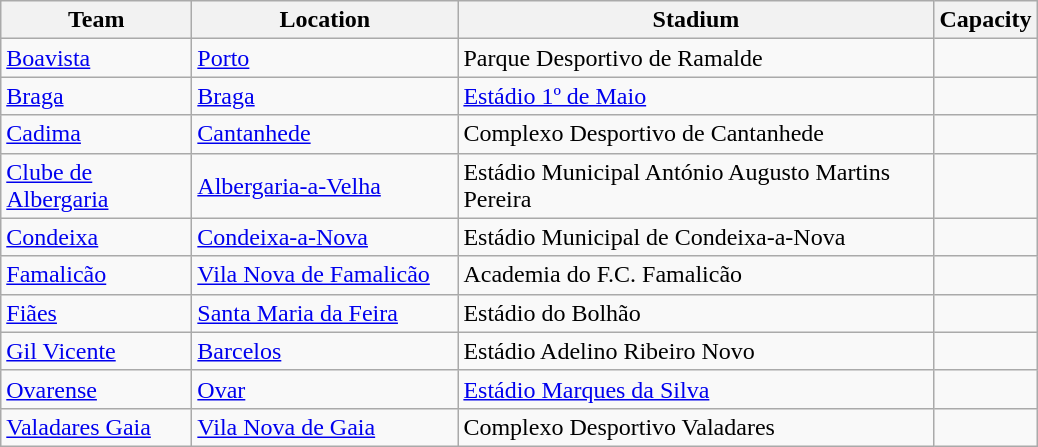<table class="wikitable sortable">
<tr>
<th width="120">Team</th>
<th width="170">Location</th>
<th width="310">Stadium</th>
<th>Capacity</th>
</tr>
<tr>
<td><a href='#'>Boavista</a></td>
<td><a href='#'>Porto</a> </td>
<td>Parque Desportivo de Ramalde</td>
<td style="text-align:center"></td>
</tr>
<tr>
<td><a href='#'>Braga</a></td>
<td><a href='#'>Braga</a></td>
<td><a href='#'>Estádio 1º de Maio</a></td>
<td style="text-align:center"></td>
</tr>
<tr>
<td><a href='#'>Cadima</a></td>
<td><a href='#'>Cantanhede</a> </td>
<td>Complexo Desportivo de Cantanhede</td>
<td style="text-align:center"></td>
</tr>
<tr>
<td><a href='#'>Clube de Albergaria</a></td>
<td><a href='#'>Albergaria-a-Velha</a></td>
<td>Estádio Municipal António Augusto Martins Pereira</td>
<td style="text-align:center"></td>
</tr>
<tr>
<td><a href='#'>Condeixa</a></td>
<td><a href='#'>Condeixa-a-Nova</a></td>
<td>Estádio Municipal de Condeixa-a-Nova</td>
<td style="text-align:center"></td>
</tr>
<tr>
<td><a href='#'>Famalicão</a></td>
<td><a href='#'>Vila Nova de Famalicão</a></td>
<td>Academia do F.C. Famalicão</td>
<td style="text-align:center"></td>
</tr>
<tr>
<td><a href='#'>Fiães</a></td>
<td><a href='#'>Santa Maria da Feira</a> </td>
<td>Estádio do Bolhão</td>
<td style="text-align:center"></td>
</tr>
<tr>
<td><a href='#'>Gil Vicente</a></td>
<td><a href='#'>Barcelos</a></td>
<td>Estádio Adelino Ribeiro Novo</td>
<td style="text-align:center"></td>
</tr>
<tr>
<td><a href='#'>Ovarense</a></td>
<td><a href='#'>Ovar</a></td>
<td><a href='#'>Estádio Marques da Silva</a></td>
<td style="text-align:center"></td>
</tr>
<tr>
<td><a href='#'>Valadares Gaia</a></td>
<td><a href='#'>Vila Nova de Gaia</a></td>
<td>Complexo Desportivo Valadares</td>
<td style="text-align:center"></td>
</tr>
</table>
